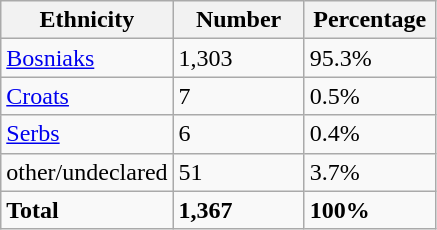<table class="wikitable">
<tr>
<th width="100px">Ethnicity</th>
<th width="80px">Number</th>
<th width="80px">Percentage</th>
</tr>
<tr>
<td><a href='#'>Bosniaks</a></td>
<td>1,303</td>
<td>95.3%</td>
</tr>
<tr>
<td><a href='#'>Croats</a></td>
<td>7</td>
<td>0.5%</td>
</tr>
<tr>
<td><a href='#'>Serbs</a></td>
<td>6</td>
<td>0.4%</td>
</tr>
<tr>
<td>other/undeclared</td>
<td>51</td>
<td>3.7%</td>
</tr>
<tr>
<td><strong>Total</strong></td>
<td><strong>1,367</strong></td>
<td><strong>100%</strong></td>
</tr>
</table>
